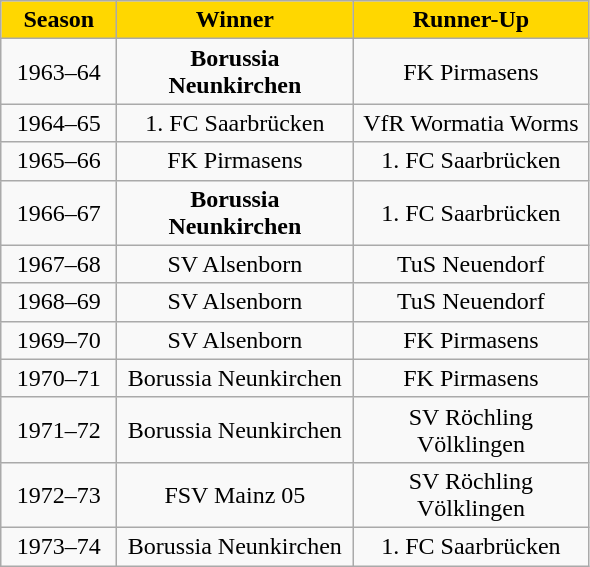<table class="wikitable">
<tr align="center" bgcolor="#FFD700">
<td width="70"><strong>Season</strong></td>
<td width="150"><strong>Winner</strong></td>
<td width="150"><strong>Runner-Up</strong></td>
</tr>
<tr align="center">
<td>1963–64</td>
<td><strong>Borussia Neunkirchen</strong></td>
<td>FK Pirmasens</td>
</tr>
<tr align="center">
<td>1964–65</td>
<td>1. FC Saarbrücken</td>
<td>VfR Wormatia Worms</td>
</tr>
<tr align="center">
<td>1965–66</td>
<td>FK Pirmasens</td>
<td>1. FC Saarbrücken</td>
</tr>
<tr align="center">
<td>1966–67</td>
<td><strong>Borussia Neunkirchen</strong></td>
<td>1. FC Saarbrücken</td>
</tr>
<tr align="center">
<td>1967–68</td>
<td>SV Alsenborn</td>
<td>TuS Neuendorf</td>
</tr>
<tr align="center">
<td>1968–69</td>
<td>SV Alsenborn</td>
<td>TuS Neuendorf</td>
</tr>
<tr align="center">
<td>1969–70</td>
<td>SV Alsenborn</td>
<td>FK Pirmasens</td>
</tr>
<tr align="center">
<td>1970–71</td>
<td>Borussia Neunkirchen</td>
<td>FK Pirmasens</td>
</tr>
<tr align="center">
<td>1971–72</td>
<td>Borussia Neunkirchen</td>
<td>SV Röchling Völklingen</td>
</tr>
<tr align="center">
<td>1972–73</td>
<td>FSV Mainz 05</td>
<td>SV Röchling Völklingen</td>
</tr>
<tr align="center">
<td>1973–74</td>
<td>Borussia Neunkirchen</td>
<td>1. FC Saarbrücken</td>
</tr>
</table>
